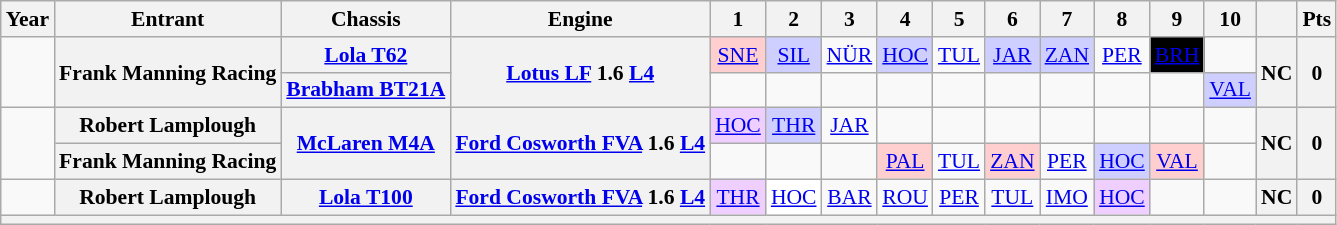<table class="wikitable" style="text-align:center; font-size:90%">
<tr>
<th>Year</th>
<th>Entrant</th>
<th>Chassis</th>
<th>Engine</th>
<th>1</th>
<th>2</th>
<th>3</th>
<th>4</th>
<th>5</th>
<th>6</th>
<th>7</th>
<th>8</th>
<th>9</th>
<th>10</th>
<th></th>
<th>Pts</th>
</tr>
<tr>
<td rowspan=2></td>
<th rowspan=2>Frank Manning Racing</th>
<th><a href='#'>Lola T62</a></th>
<th rowspan=2><a href='#'>Lotus LF</a> 1.6 <a href='#'>L4</a></th>
<td style="background:#FFCFCF;"><a href='#'>SNE</a><br></td>
<td style="background:#CFCFFF;"><a href='#'>SIL</a><br></td>
<td><a href='#'>NÜR</a></td>
<td style="background:#CFCFFF;"><a href='#'>HOC</a><br></td>
<td><a href='#'>TUL</a></td>
<td style="background:#CFCFFF;"><a href='#'>JAR</a><br></td>
<td style="background:#CFCFFF;"><a href='#'>ZAN</a><br></td>
<td><a href='#'>PER</a></td>
<td style="background:#000000; color:white"><a href='#'><span>BRH</span></a><br></td>
<td></td>
<th rowspan=2>NC</th>
<th rowspan=2>0</th>
</tr>
<tr>
<th><a href='#'>Brabham BT21A</a></th>
<td></td>
<td></td>
<td></td>
<td></td>
<td></td>
<td></td>
<td></td>
<td></td>
<td></td>
<td style="background:#CFCFFF;"><a href='#'>VAL</a><br></td>
</tr>
<tr>
<td rowspan=2></td>
<th>Robert Lamplough</th>
<th rowspan=2><a href='#'>McLaren M4A</a></th>
<th rowspan=2><a href='#'>Ford Cosworth FVA</a> 1.6 <a href='#'>L4</a></th>
<td style="background:#EFCFFF;"><a href='#'>HOC</a><br></td>
<td style="background:#CFCFFF;"><a href='#'>THR</a><br></td>
<td><a href='#'>JAR</a></td>
<td></td>
<td></td>
<td></td>
<td></td>
<td></td>
<td></td>
<td></td>
<th rowspan=2>NC</th>
<th rowspan=2>0</th>
</tr>
<tr>
<th>Frank Manning Racing</th>
<td></td>
<td></td>
<td></td>
<td style="background:#FFCFCF;"><a href='#'>PAL</a><br></td>
<td><a href='#'>TUL</a></td>
<td style="background:#FFCFCF;"><a href='#'>ZAN</a><br></td>
<td><a href='#'>PER</a></td>
<td style="background:#CFCFFF;"><a href='#'>HOC</a><br></td>
<td style="background:#FFCFCF;"><a href='#'>VAL</a><br></td>
<td></td>
</tr>
<tr>
<td></td>
<th>Robert Lamplough</th>
<th><a href='#'>Lola T100</a></th>
<th><a href='#'>Ford Cosworth FVA</a> 1.6 <a href='#'>L4</a></th>
<td style="background:#EFCFFF;"><a href='#'>THR</a><br></td>
<td style="background:#FFFFFF;"><a href='#'>HOC</a><br></td>
<td><a href='#'>BAR</a></td>
<td><a href='#'>ROU</a></td>
<td><a href='#'>PER</a></td>
<td><a href='#'>TUL</a></td>
<td><a href='#'>IMO</a></td>
<td style="background:#EFCFFF;"><a href='#'>HOC</a><br></td>
<td></td>
<td></td>
<th>NC</th>
<th>0</th>
</tr>
<tr>
<th colspan="16"></th>
</tr>
</table>
